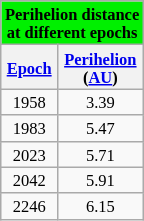<table class=wikitable style="text-align:center; font-size:11px; float:right; margin:2px">
<tr bgcolor= style="font-size: smaller;">
<td colspan="8" style="text-align:center;"><strong>Perihelion distance<br>at different epochs</strong></td>
</tr>
<tr>
<th><a href='#'>Epoch</a></th>
<th><a href='#'>Perihelion</a><br>(<a href='#'>AU</a>)</th>
</tr>
<tr>
<td>1958</td>
<td>3.39</td>
</tr>
<tr>
<td>1983</td>
<td>5.47</td>
</tr>
<tr>
<td>2023</td>
<td>5.71</td>
</tr>
<tr>
<td>2042</td>
<td>5.91</td>
</tr>
<tr>
<td>2246</td>
<td>6.15</td>
</tr>
</table>
